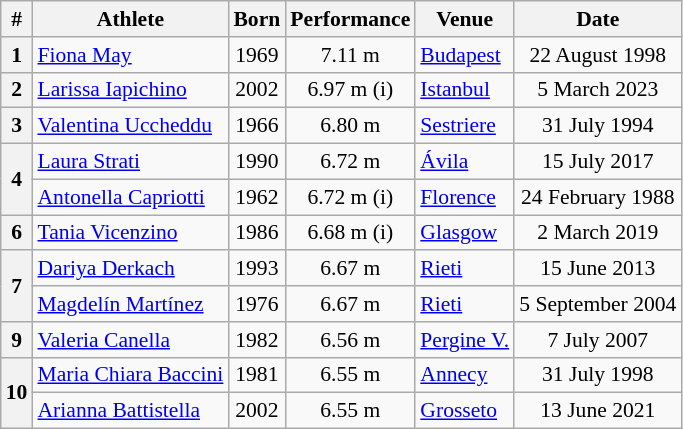<table class="wikitable" style="font-size:90%; text-align:center;">
<tr>
<th>#</th>
<th>Athlete</th>
<th>Born</th>
<th>Performance</th>
<th>Venue</th>
<th>Date</th>
</tr>
<tr>
<th>1</th>
<td align=left><a href='#'>Fiona May</a></td>
<td>1969</td>
<td>7.11 m</td>
<td align=left> <a href='#'>Budapest</a></td>
<td>22 August 1998</td>
</tr>
<tr>
<th>2</th>
<td align=left><a href='#'>Larissa Iapichino</a></td>
<td>2002</td>
<td>6.97 m (i)</td>
<td align=left> <a href='#'>Istanbul</a></td>
<td>5 March 2023</td>
</tr>
<tr>
<th>3</th>
<td align=left><a href='#'>Valentina Uccheddu</a></td>
<td>1966</td>
<td>6.80 m</td>
<td align=left> <a href='#'>Sestriere</a></td>
<td>31 July 1994</td>
</tr>
<tr>
<th rowspan=2>4</th>
<td align=left><a href='#'>Laura Strati</a></td>
<td>1990</td>
<td>6.72 m</td>
<td align=left> <a href='#'>Ávila</a></td>
<td>15 July 2017</td>
</tr>
<tr>
<td align=left><a href='#'>Antonella Capriotti</a></td>
<td>1962</td>
<td>6.72 m (i)</td>
<td align=left> <a href='#'>Florence</a></td>
<td>24 February 1988</td>
</tr>
<tr>
<th>6</th>
<td align=left><a href='#'>Tania Vicenzino</a></td>
<td>1986</td>
<td>6.68 m (i)</td>
<td align=left> <a href='#'>Glasgow</a></td>
<td>2 March 2019</td>
</tr>
<tr>
<th rowspan=2>7</th>
<td align=left><a href='#'>Dariya Derkach</a></td>
<td>1993</td>
<td>6.67 m</td>
<td align=left> <a href='#'>Rieti</a></td>
<td>15 June 2013</td>
</tr>
<tr>
<td align=left><a href='#'>Magdelín Martínez</a></td>
<td>1976</td>
<td>6.67 m</td>
<td align=left> <a href='#'>Rieti</a></td>
<td>5 September 2004</td>
</tr>
<tr>
<th>9</th>
<td align=left><a href='#'>Valeria Canella</a></td>
<td>1982</td>
<td>6.56 m</td>
<td align=left> <a href='#'>Pergine V.</a></td>
<td>7 July 2007</td>
</tr>
<tr>
<th rowspan=2>10</th>
<td align=left><a href='#'>Maria Chiara Baccini</a></td>
<td>1981</td>
<td>6.55 m</td>
<td align=left> <a href='#'>Annecy</a></td>
<td>31 July 1998</td>
</tr>
<tr>
<td align=left><a href='#'>Arianna Battistella</a></td>
<td>2002</td>
<td>6.55 m</td>
<td align=left> <a href='#'>Grosseto</a></td>
<td>13 June 2021</td>
</tr>
</table>
